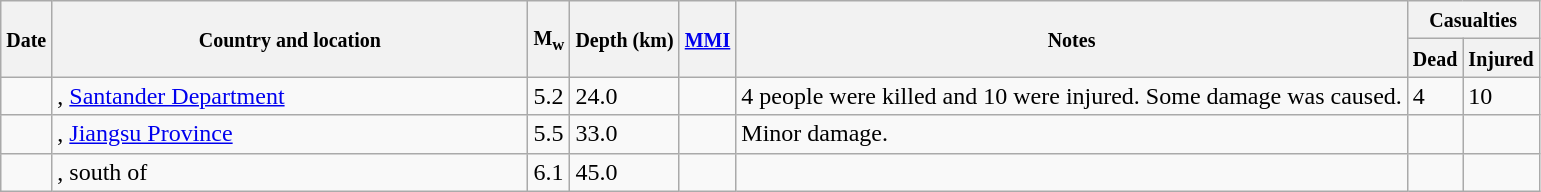<table class="wikitable sortable sort-under" style="border:1px black; margin-left:1em;">
<tr>
<th rowspan="2"><small>Date</small></th>
<th rowspan="2" style="width: 310px"><small>Country and location</small></th>
<th rowspan="2"><small>M<sub>w</sub></small></th>
<th rowspan="2"><small>Depth (km)</small></th>
<th rowspan="2"><small><a href='#'>MMI</a></small></th>
<th rowspan="2" class="unsortable"><small>Notes</small></th>
<th colspan="2"><small>Casualties</small></th>
</tr>
<tr>
<th><small>Dead</small></th>
<th><small>Injured</small></th>
</tr>
<tr>
<td></td>
<td>, <a href='#'>Santander Department</a></td>
<td>5.2</td>
<td>24.0</td>
<td></td>
<td>4 people were killed and 10 were injured. Some damage was caused.</td>
<td>4</td>
<td>10</td>
</tr>
<tr>
<td></td>
<td>, <a href='#'>Jiangsu Province</a></td>
<td>5.5</td>
<td>33.0</td>
<td></td>
<td>Minor damage.</td>
<td></td>
<td></td>
</tr>
<tr>
<td></td>
<td>, south of</td>
<td>6.1</td>
<td>45.0</td>
<td></td>
<td></td>
<td></td>
<td></td>
</tr>
</table>
